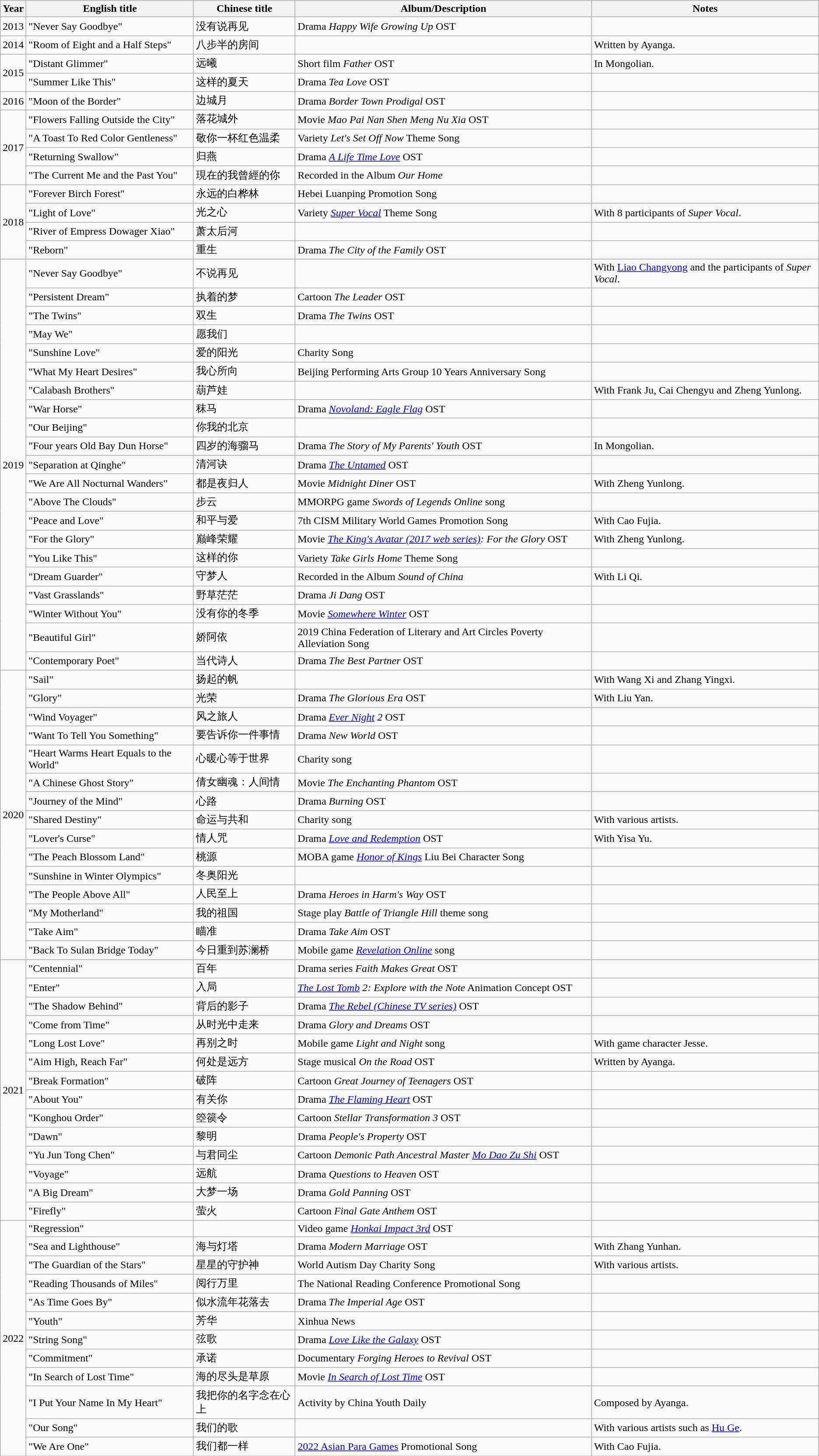<table class="wikitable">
<tr>
<th>Year</th>
<th>English title</th>
<th>Chinese title</th>
<th>Album/Description</th>
<th>Notes</th>
</tr>
<tr>
<td rowspan=1>2013</td>
<td>"Never Say Goodbye"</td>
<td>没有说再见</td>
<td>Drama <em>Happy Wife Growing Up</em> OST</td>
<td></td>
</tr>
<tr>
<td rowspan=1>2014</td>
<td>"Room of Eight and a Half Steps"</td>
<td>八步半的房间</td>
<td></td>
<td>Written by Ayanga.</td>
</tr>
<tr>
<td rowspan=2>2015</td>
<td>"Distant Glimmer"</td>
<td>远曦</td>
<td>Short film <em>Father</em> OST</td>
<td>In Mongolian.</td>
</tr>
<tr>
<td>"Summer Like This"</td>
<td>这样的夏天</td>
<td>Drama <em>Tea Love</em> OST</td>
<td></td>
</tr>
<tr>
<td>2016</td>
<td>"Moon of the Border"</td>
<td>边城月</td>
<td>Drama <em>Border Town Prodigal</em> OST</td>
<td></td>
</tr>
<tr>
<td rowspan=4>2017</td>
<td>"Flowers Falling Outside the City"</td>
<td>落花城外</td>
<td>Movie <em>Mao Pai Nan Shen Meng Nu Xia</em> OST</td>
<td></td>
</tr>
<tr>
<td>"A Toast To Red Color Gentleness"</td>
<td>敬你一杯红色温柔</td>
<td>Variety <em>Let's Set Off Now</em> Theme Song</td>
<td></td>
</tr>
<tr>
<td>"Returning Swallow"</td>
<td>归燕</td>
<td>Drama <em><a href='#'>A Life Time Love</a></em> OST</td>
<td></td>
</tr>
<tr>
<td>"The Current Me and the Past You"</td>
<td>現在的我曾經的你</td>
<td>Recorded in the Album <em>Our Home</em></td>
<td></td>
</tr>
<tr>
<td rowspan=4>2018</td>
<td>"Forever Birch Forest"</td>
<td>永远的白桦林</td>
<td>Hebei Luanping Promotion Song</td>
<td></td>
</tr>
<tr>
<td>"Light of Love"</td>
<td>光之心</td>
<td>Variety <em><a href='#'>Super Vocal</a></em> Theme Song</td>
<td>With 8 participants of <em>Super Vocal</em>.</td>
</tr>
<tr>
<td>"River of Empress Dowager Xiao"</td>
<td>萧太后河</td>
<td></td>
<td></td>
</tr>
<tr>
<td>"Reborn"</td>
<td>重生</td>
<td>Drama <em>The City of the Family</em> OST</td>
<td></td>
</tr>
<tr>
<td rowspan=21>2019</td>
<td>"Never Say Goodbye"</td>
<td>不说再见</td>
<td></td>
<td>With <a href='#'>Liao Changyong</a> and the participants of <em>Super Vocal</em>.</td>
</tr>
<tr>
<td>"Persistent Dream"</td>
<td>执着的梦</td>
<td>Cartoon <em>The Leader</em> OST</td>
<td></td>
</tr>
<tr>
<td>"The Twins"</td>
<td>双生</td>
<td>Drama <em>The Twins</em> OST</td>
<td></td>
</tr>
<tr>
<td>"May We"</td>
<td>愿我们</td>
<td></td>
<td></td>
</tr>
<tr>
<td>"Sunshine Love"</td>
<td>爱的阳光</td>
<td>Charity Song</td>
<td></td>
</tr>
<tr>
<td>"What My Heart Desires"</td>
<td>我心所向</td>
<td>Beijing Performing Arts Group 10 Years Anniversary Song</td>
<td></td>
</tr>
<tr>
<td>"Calabash Brothers"</td>
<td>葫芦娃</td>
<td></td>
<td>With Frank Ju, Cai Chengyu and Zheng Yunlong.</td>
</tr>
<tr>
<td>"War Horse"</td>
<td>秣马</td>
<td>Drama <em><a href='#'>Novoland: Eagle Flag</a></em> OST</td>
<td></td>
</tr>
<tr>
<td>"Our Beijing"</td>
<td>你我的北京</td>
<td></td>
<td></td>
</tr>
<tr>
<td>"Four years Old Bay Dun Horse"</td>
<td>四岁的海骝马</td>
<td>Drama <em>The Story of My Parents' Youth</em> OST</td>
<td>In Mongolian.</td>
</tr>
<tr>
<td>"Separation at Qinghe"</td>
<td>清河诀</td>
<td>Drama <em><a href='#'>The Untamed</a></em> OST</td>
<td></td>
</tr>
<tr>
<td>"We Are All Nocturnal Wanders"</td>
<td>都是夜归人</td>
<td>Movie <em>Midnight Diner</em> OST</td>
<td>With Zheng Yunlong.</td>
</tr>
<tr>
<td>"Above The Clouds"</td>
<td>步云</td>
<td>MMORPG game <em>Swords of Legends Online</em> song</td>
<td></td>
</tr>
<tr>
<td>"Peace and Love"</td>
<td>和平与爱</td>
<td>7th CISM Military World Games Promotion Song</td>
<td>With Cao Fujia.</td>
</tr>
<tr>
<td>"For the Glory"</td>
<td>巅峰荣耀</td>
<td>Movie <em><a href='#'>The King's Avatar (2017 web series)</a>: For the Glory</em> OST</td>
<td>With Zheng Yunlong.</td>
</tr>
<tr>
<td>"You Like This"</td>
<td>这样的你</td>
<td>Variety <em>Take Girls Home</em> Theme Song</td>
<td></td>
</tr>
<tr>
<td>"Dream Guarder"</td>
<td>守梦人</td>
<td>Recorded in the Album <em>Sound of China</em></td>
<td>With Li Qi.</td>
</tr>
<tr>
<td>"Vast Grasslands"</td>
<td>野草茫茫</td>
<td>Drama <em>Ji Dang</em> OST</td>
<td></td>
</tr>
<tr>
<td>"Winter Without You"</td>
<td>没有你的冬季</td>
<td>Movie <em><a href='#'>Somewhere Winter</a></em> OST</td>
<td></td>
</tr>
<tr>
<td>"Beautiful Girl"</td>
<td>娇阿依</td>
<td>2019 China Federation of Literary and Art Circles Poverty Alleviation Song</td>
<td></td>
</tr>
<tr>
<td>"Contemporary Poet"</td>
<td>当代诗人</td>
<td>Drama <em>The Best Partner</em> OST</td>
<td></td>
</tr>
<tr>
<td rowspan=15>2020</td>
<td>"Sail"</td>
<td>扬起的帆</td>
<td></td>
<td>With Wang Xi and Zhang Yingxi.</td>
</tr>
<tr>
<td>"Glory"</td>
<td>光荣</td>
<td>Drama <em>The Glorious Era</em> OST</td>
<td>With Liu Yan.</td>
</tr>
<tr>
<td>"Wind Voyager"</td>
<td>风之旅人</td>
<td>Drama <em><a href='#'>Ever Night</a> 2</em> OST</td>
<td></td>
</tr>
<tr>
<td>"Want To Tell You Something"</td>
<td>要告诉你一件事情</td>
<td>Drama <em>New World</em> OST</td>
<td></td>
</tr>
<tr>
<td>"Heart Warms Heart Equals to the World"</td>
<td>心暖心等于世界</td>
<td>Charity song</td>
<td></td>
</tr>
<tr>
<td>"A Chinese Ghost Story"</td>
<td>倩女幽魂：人间情</td>
<td>Movie <em>The Enchanting Phantom</em> OST</td>
<td></td>
</tr>
<tr>
<td>"Journey of the Mind"</td>
<td>心路</td>
<td>Drama <em>Burning</em> OST</td>
<td></td>
</tr>
<tr>
<td>"Shared Destiny"</td>
<td>命运与共和</td>
<td>Charity song</td>
<td>With various artists.</td>
</tr>
<tr>
<td>"Lover's Curse"</td>
<td>情人咒</td>
<td>Drama <em><a href='#'>Love and Redemption</a></em> OST</td>
<td>With Yisa Yu.</td>
</tr>
<tr>
<td>"The Peach Blossom Land"</td>
<td>桃源</td>
<td>MOBA game <em><a href='#'>Honor of Kings</a></em> Liu Bei Character Song</td>
<td></td>
</tr>
<tr>
<td>"Sunshine in Winter Olympics"</td>
<td>冬奥阳光</td>
<td></td>
<td></td>
</tr>
<tr>
<td>"The People Above All"</td>
<td>人民至上</td>
<td>Drama <em>Heroes in Harm's Way</em> OST</td>
<td></td>
</tr>
<tr>
<td>"My Motherland"</td>
<td>我的祖国</td>
<td>Stage play <em>Battle of Triangle Hill</em> theme song</td>
<td></td>
</tr>
<tr>
<td>"Take Aim"</td>
<td>瞄准</td>
<td>Drama <em>Take Aim</em> OST</td>
<td></td>
</tr>
<tr>
<td>"Back To Sulan Bridge Today"</td>
<td>今日重到苏澜桥</td>
<td>Mobile game <em><a href='#'>Revelation Online</a></em> song</td>
<td></td>
</tr>
<tr>
<td rowspan=14>2021</td>
<td>"Centennial"</td>
<td>百年</td>
<td>Drama series <em>Faith Makes Great</em> OST</td>
<td></td>
</tr>
<tr>
<td>"Enter"</td>
<td>入局</td>
<td><em><a href='#'>The Lost Tomb</a> 2: Explore with the Note</em> Animation Concept OST</td>
<td></td>
</tr>
<tr>
<td>"The Shadow Behind"</td>
<td>背后的影子</td>
<td>Drama <em><a href='#'>The Rebel (Chinese TV series)</a></em> OST</td>
<td></td>
</tr>
<tr>
<td>"Come from Time"</td>
<td>从时光中走来</td>
<td>Drama <em>Glory and Dreams</em> OST</td>
<td></td>
</tr>
<tr>
<td>"Long Lost Love"</td>
<td>再别之时</td>
<td>Mobile game <em>Light and Night</em> song</td>
<td>With game character Jesse.</td>
</tr>
<tr>
<td>"Aim High, Reach Far"</td>
<td>何处是远方</td>
<td>Stage musical <em>On the Road</em> OST</td>
<td>Written by Ayanga.</td>
</tr>
<tr>
<td>"Break Formation"</td>
<td>破阵</td>
<td>Cartoon <em>Great Journey of Teenagers</em> OST</td>
<td></td>
</tr>
<tr>
<td>"About You"</td>
<td>有关你</td>
<td>Drama <em><a href='#'>The Flaming Heart</a></em> OST</td>
<td></td>
</tr>
<tr>
<td>"Konghou Order"</td>
<td>箜篌令</td>
<td>Cartoon <em>Stellar Transformation 3</em> OST</td>
<td></td>
</tr>
<tr>
<td>"Dawn"</td>
<td>黎明</td>
<td>Drama <em>People's Property</em> OST</td>
<td></td>
</tr>
<tr>
<td>"Yu Jun Tong Chen"</td>
<td>与君同尘</td>
<td>Cartoon <em>Demonic Path Ancestral Master <a href='#'>Mo Dao Zu Shi</a></em> OST</td>
<td></td>
</tr>
<tr>
<td>"Voyage"</td>
<td>远航</td>
<td>Drama <em>Questions to Heaven</em> OST</td>
<td></td>
</tr>
<tr>
<td>"A Big Dream"</td>
<td>大梦一场</td>
<td>Drama <em>Gold Panning</em> OST</td>
<td></td>
</tr>
<tr>
<td>"Firefly"</td>
<td>萤火</td>
<td>Cartoon <em>Final Gate Anthem</em> OST</td>
<td></td>
</tr>
<tr>
<td rowspan=12>2022</td>
<td>"Regression"</td>
<td></td>
<td>Video game <em><a href='#'>Honkai Impact 3rd</a></em> OST</td>
<td></td>
</tr>
<tr>
<td>"Sea and Lighthouse"</td>
<td>海与灯塔</td>
<td>Drama <em>Modern Marriage</em> OST</td>
<td>With Zhang Yunhan.</td>
</tr>
<tr>
<td>"The Guardian of the Stars"</td>
<td>星星的守护神</td>
<td>World Autism Day Charity Song</td>
<td>With various artists.</td>
</tr>
<tr>
<td>"Reading Thousands of Miles"</td>
<td>阅行万里</td>
<td>The National Reading Conference Promotional Song</td>
<td></td>
</tr>
<tr>
<td>"As Time Goes By"</td>
<td>似水流年花落去</td>
<td>Drama <em>The Imperial Age</em> OST</td>
<td></td>
</tr>
<tr>
<td>"Youth"</td>
<td>芳华</td>
<td>Xinhua News</td>
<td></td>
</tr>
<tr>
<td>"String Song"</td>
<td>弦歌</td>
<td>Drama <em><a href='#'>Love Like the Galaxy</a></em> OST</td>
<td></td>
</tr>
<tr>
<td>"Commitment"</td>
<td>承诺</td>
<td>Documentary <em>Forging Heroes to Revival</em> OST</td>
<td></td>
</tr>
<tr>
<td>"In Search of Lost Time"</td>
<td>海的尽头是草原</td>
<td>Movie <em><a href='#'>In Search of Lost Time</a></em> OST</td>
<td></td>
</tr>
<tr>
<td>"I Put Your Name In My Heart"</td>
<td>我把你的名字念在心上</td>
<td>Activity by China Youth Daily</td>
<td>Composed by Ayanga.</td>
</tr>
<tr>
<td>"Our Song"</td>
<td>我们的歌</td>
<td></td>
<td>With various artists such as <a href='#'>Hu Ge</a>.</td>
</tr>
<tr>
<td>"We Are One"</td>
<td>我们都一样</td>
<td><a href='#'>2022 Asian Para Games</a> Promotional Song</td>
<td>With Cao Fujia.</td>
</tr>
</table>
